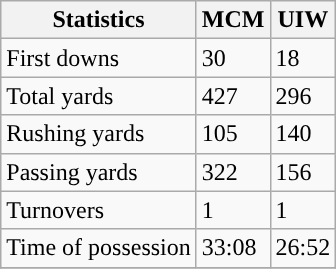<table class="wikitable">
<tr>
<th>Statistics</th>
<th>MCM</th>
<th>UIW</th>
</tr>
<tr>
<td>First downs</td>
<td>30</td>
<td>18</td>
</tr>
<tr>
<td>Total yards</td>
<td>427</td>
<td>296</td>
</tr>
<tr>
<td>Rushing yards</td>
<td>105</td>
<td>140</td>
</tr>
<tr>
<td>Passing yards</td>
<td>322</td>
<td>156</td>
</tr>
<tr>
<td>Turnovers</td>
<td>1</td>
<td>1</td>
</tr>
<tr>
<td>Time of possession</td>
<td>33:08</td>
<td>26:52</td>
</tr>
<tr>
</tr>
</table>
